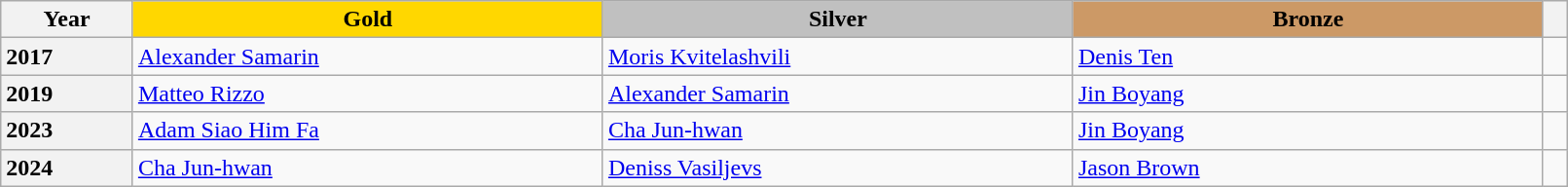<table class="wikitable unsortable" style="text-align:left; width:85%">
<tr>
<th scope="col" style="text-align:center">Year</th>
<td scope="col" style="text-align:center; width:30%; background:gold"><strong>Gold</strong></td>
<td scope="col" style="text-align:center; width:30%; background:silver"><strong>Silver</strong></td>
<td scope="col" style="text-align:center; width:30%; background:#c96"><strong>Bronze</strong></td>
<th scope="col" style="text-align:center"></th>
</tr>
<tr>
<th scope="row" style="text-align:left">2017</th>
<td> <a href='#'>Alexander Samarin</a></td>
<td> <a href='#'>Moris Kvitelashvili</a></td>
<td> <a href='#'>Denis Ten</a></td>
<td></td>
</tr>
<tr>
<th scope="row" style="text-align:left">2019</th>
<td> <a href='#'>Matteo Rizzo</a></td>
<td> <a href='#'>Alexander Samarin</a></td>
<td> <a href='#'>Jin Boyang</a></td>
<td></td>
</tr>
<tr>
<th scope="row" style="text-align:left">2023</th>
<td> <a href='#'>Adam Siao Him Fa</a></td>
<td> <a href='#'>Cha Jun-hwan</a></td>
<td> <a href='#'>Jin Boyang</a></td>
<td></td>
</tr>
<tr>
<th scope="row" style="text-align:left">2024</th>
<td> <a href='#'>Cha Jun-hwan</a></td>
<td> <a href='#'>Deniss Vasiljevs</a></td>
<td> <a href='#'>Jason Brown</a></td>
<td></td>
</tr>
</table>
